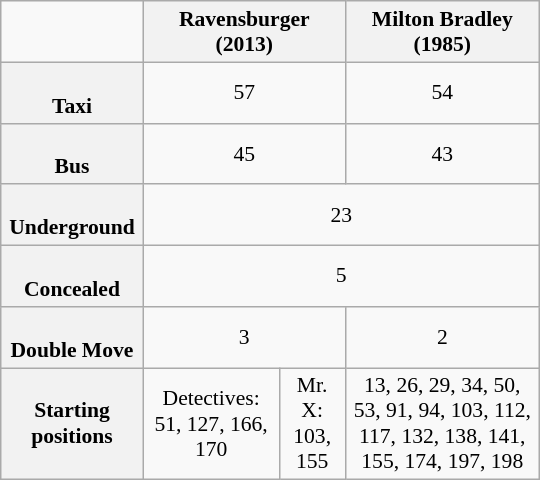<table class="wikitable floatright" style="width:25em;font-size:90%;text-align:center;">
<tr>
<td></td>
<th colspan=2>Ravensburger (2013)</th>
<th>Milton Bradley (1985)</th>
</tr>
<tr>
<th><br>Taxi</th>
<td colspan=2>57</td>
<td>54</td>
</tr>
<tr>
<th><br>Bus</th>
<td colspan=2>45</td>
<td>43</td>
</tr>
<tr>
<th><br>Underground</th>
<td colspan=3>23</td>
</tr>
<tr>
<th><br>Concealed</th>
<td colspan=3>5</td>
</tr>
<tr>
<th><br>Double Move</th>
<td colspan=2>3</td>
<td>2</td>
</tr>
<tr>
<th>Starting positions</th>
<td>Detectives: 51, 127, 166, 170</td>
<td>Mr. X: 103, 155</td>
<td>13, 26, 29, 34, 50, 53, 91, 94, 103, 112, 117, 132, 138, 141, 155, 174, 197, 198</td>
</tr>
</table>
